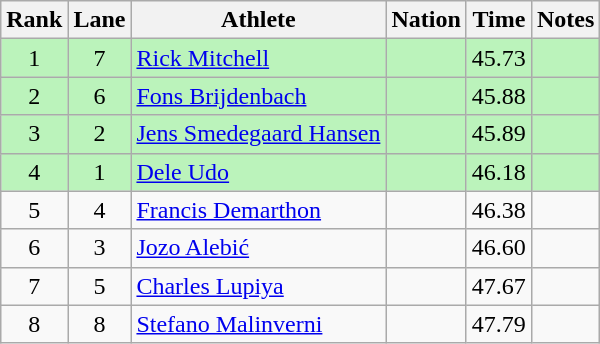<table class="wikitable sortable" style="text-align:center">
<tr>
<th>Rank</th>
<th>Lane</th>
<th>Athlete</th>
<th>Nation</th>
<th>Time</th>
<th>Notes</th>
</tr>
<tr style="background:#bbf3bb;">
<td>1</td>
<td>7</td>
<td align=left><a href='#'>Rick Mitchell</a></td>
<td align=left></td>
<td>45.73</td>
<td></td>
</tr>
<tr style="background:#bbf3bb;">
<td>2</td>
<td>6</td>
<td align=left><a href='#'>Fons Brijdenbach</a></td>
<td align=left></td>
<td>45.88</td>
<td></td>
</tr>
<tr style="background:#bbf3bb;">
<td>3</td>
<td>2</td>
<td align=left><a href='#'>Jens Smedegaard Hansen</a></td>
<td align=left></td>
<td>45.89</td>
<td></td>
</tr>
<tr style="background:#bbf3bb;">
<td>4</td>
<td>1</td>
<td align=left><a href='#'>Dele Udo</a></td>
<td align=left></td>
<td>46.18</td>
<td></td>
</tr>
<tr>
<td>5</td>
<td>4</td>
<td align=left><a href='#'>Francis Demarthon</a></td>
<td align=left></td>
<td>46.38</td>
<td></td>
</tr>
<tr>
<td>6</td>
<td>3</td>
<td align=left><a href='#'>Jozo Alebić</a></td>
<td align=left></td>
<td>46.60</td>
<td></td>
</tr>
<tr>
<td>7</td>
<td>5</td>
<td align=left><a href='#'>Charles Lupiya</a></td>
<td align=left></td>
<td>47.67</td>
<td></td>
</tr>
<tr>
<td>8</td>
<td>8</td>
<td align=left><a href='#'>Stefano Malinverni</a></td>
<td align=left></td>
<td>47.79</td>
<td></td>
</tr>
</table>
